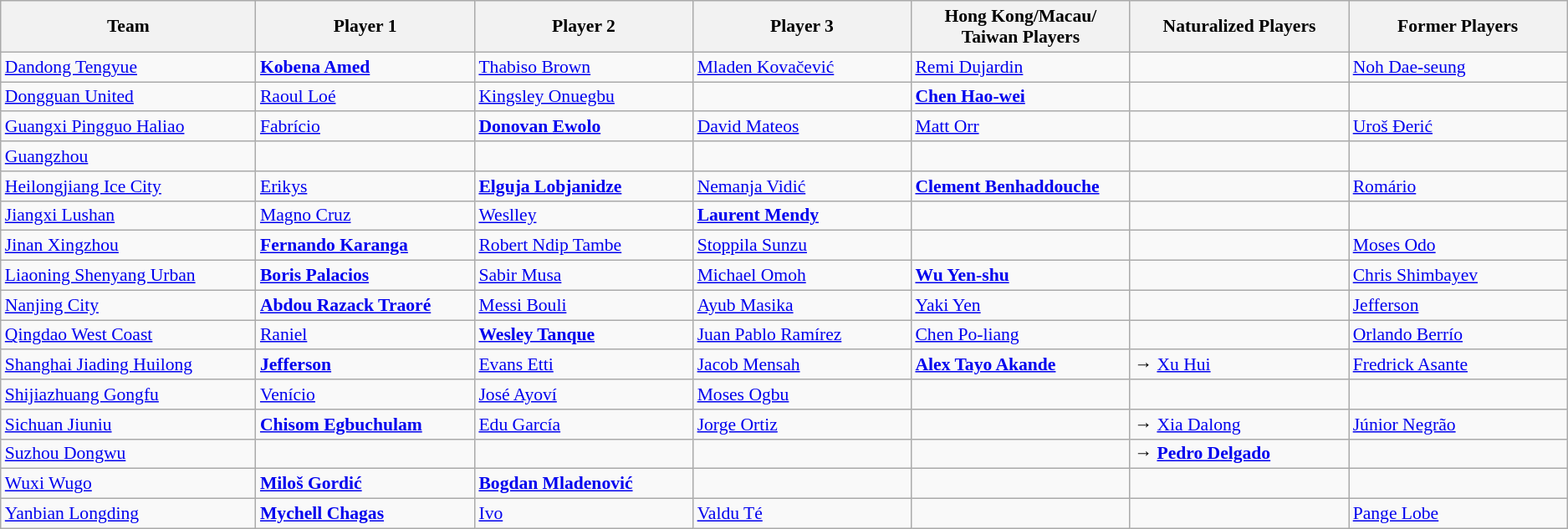<table class="wikitable" style="font-size:90%;">
<tr>
<th width="200">Team</th>
<th width="170">Player 1</th>
<th width="170">Player 2</th>
<th width="170">Player 3</th>
<th width="170">Hong Kong/Macau/<br>Taiwan Players</th>
<th width="170">Naturalized Players</th>
<th width="170">Former Players</th>
</tr>
<tr>
<td><a href='#'>Dandong Tengyue</a></td>
<td><strong> <a href='#'>Kobena Amed</a></strong></td>
<td> <a href='#'>Thabiso Brown</a></td>
<td> <a href='#'>Mladen Kovačević</a></td>
<td> <a href='#'>Remi Dujardin</a></td>
<td></td>
<td> <a href='#'>Noh Dae-seung</a></td>
</tr>
<tr>
<td><a href='#'>Dongguan United</a></td>
<td> <a href='#'>Raoul Loé</a></td>
<td> <a href='#'>Kingsley Onuegbu</a></td>
<td></td>
<td><strong> <a href='#'>Chen Hao-wei</a></strong></td>
<td></td>
<td></td>
</tr>
<tr>
<td><a href='#'>Guangxi Pingguo Haliao</a></td>
<td> <a href='#'>Fabrício</a></td>
<td><strong> <a href='#'>Donovan Ewolo</a></strong></td>
<td> <a href='#'>David Mateos</a></td>
<td> <a href='#'>Matt Orr</a></td>
<td></td>
<td> <a href='#'>Uroš Đerić</a></td>
</tr>
<tr>
<td><a href='#'>Guangzhou</a></td>
<td></td>
<td></td>
<td></td>
<td></td>
<td></td>
<td></td>
</tr>
<tr>
<td><a href='#'>Heilongjiang Ice City</a></td>
<td> <a href='#'>Erikys</a></td>
<td><strong> <a href='#'>Elguja Lobjanidze</a></strong></td>
<td> <a href='#'>Nemanja Vidić</a></td>
<td><strong> <a href='#'>Clement Benhaddouche</a></strong></td>
<td></td>
<td> <a href='#'>Romário</a></td>
</tr>
<tr>
<td><a href='#'>Jiangxi Lushan</a></td>
<td> <a href='#'>Magno Cruz</a></td>
<td> <a href='#'>Weslley</a></td>
<td><strong> <a href='#'>Laurent Mendy</a></strong></td>
<td></td>
<td></td>
<td></td>
</tr>
<tr>
<td><a href='#'>Jinan Xingzhou</a></td>
<td><strong> <a href='#'>Fernando Karanga</a></strong></td>
<td> <a href='#'>Robert Ndip Tambe</a></td>
<td> <a href='#'>Stoppila Sunzu</a></td>
<td></td>
<td></td>
<td> <a href='#'>Moses Odo</a></td>
</tr>
<tr>
<td><a href='#'>Liaoning Shenyang Urban</a></td>
<td><strong> <a href='#'>Boris Palacios</a></strong></td>
<td> <a href='#'>Sabir Musa</a></td>
<td> <a href='#'>Michael Omoh</a></td>
<td><strong> <a href='#'>Wu Yen-shu</a></strong></td>
<td></td>
<td> <a href='#'>Chris Shimbayev</a></td>
</tr>
<tr>
<td><a href='#'>Nanjing City</a></td>
<td><strong> <a href='#'>Abdou Razack Traoré</a></strong></td>
<td> <a href='#'>Messi Bouli</a></td>
<td> <a href='#'>Ayub Masika</a></td>
<td> <a href='#'>Yaki Yen</a></td>
<td></td>
<td> <a href='#'>Jefferson</a></td>
</tr>
<tr>
<td><a href='#'>Qingdao West Coast</a></td>
<td> <a href='#'>Raniel</a></td>
<td> <strong><a href='#'>Wesley Tanque</a></strong></td>
<td> <a href='#'>Juan Pablo Ramírez</a></td>
<td> <a href='#'>Chen Po-liang</a></td>
<td></td>
<td> <a href='#'>Orlando Berrío</a></td>
</tr>
<tr>
<td><a href='#'>Shanghai Jiading Huilong</a></td>
<td><strong> <a href='#'>Jefferson</a></strong></td>
<td> <a href='#'>Evans Etti</a></td>
<td> <a href='#'>Jacob Mensah</a></td>
<td><strong> <a href='#'>Alex Tayo Akande</a></strong></td>
<td>→ <a href='#'>Xu Hui</a></td>
<td> <a href='#'>Fredrick Asante</a></td>
</tr>
<tr>
<td><a href='#'>Shijiazhuang Gongfu</a></td>
<td> <a href='#'>Venício</a></td>
<td> <a href='#'>José Ayoví</a></td>
<td> <a href='#'>Moses Ogbu</a></td>
<td></td>
<td></td>
<td></td>
</tr>
<tr>
<td><a href='#'>Sichuan Jiuniu</a></td>
<td><strong> <a href='#'>Chisom Egbuchulam</a></strong></td>
<td> <a href='#'>Edu García</a></td>
<td> <a href='#'>Jorge Ortiz</a></td>
<td></td>
<td>→ <a href='#'>Xia Dalong</a></td>
<td> <a href='#'>Júnior Negrão</a></td>
</tr>
<tr>
<td><a href='#'>Suzhou Dongwu</a></td>
<td></td>
<td></td>
<td></td>
<td></td>
<td>→ <strong><a href='#'>Pedro Delgado</a></strong></td>
<td></td>
</tr>
<tr>
<td><a href='#'>Wuxi Wugo</a></td>
<td><strong> <a href='#'>Miloš Gordić</a></strong></td>
<td><strong> <a href='#'>Bogdan Mladenović</a></strong></td>
<td></td>
<td></td>
<td></td>
<td></td>
</tr>
<tr>
<td><a href='#'>Yanbian Longding</a></td>
<td><strong> <a href='#'>Mychell Chagas</a></strong></td>
<td> <a href='#'>Ivo</a></td>
<td> <a href='#'>Valdu Té</a></td>
<td></td>
<td></td>
<td> <a href='#'>Pange Lobe</a></td>
</tr>
</table>
